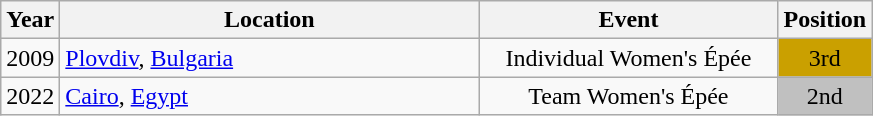<table class="wikitable" style="text-align:center;">
<tr>
<th>Year</th>
<th style="width:17em">Location</th>
<th style="width:12em">Event</th>
<th>Position</th>
</tr>
<tr>
<td>2009</td>
<td rowspan="1" align="left"> <a href='#'>Plovdiv</a>, <a href='#'>Bulgaria</a></td>
<td>Individual Women's Épée</td>
<td bgcolor="caramel">3rd</td>
</tr>
<tr>
<td>2022</td>
<td rowspan="1" align="left"> <a href='#'>Cairo</a>, <a href='#'>Egypt</a></td>
<td>Team Women's Épée</td>
<td bgcolor="silver">2nd</td>
</tr>
</table>
